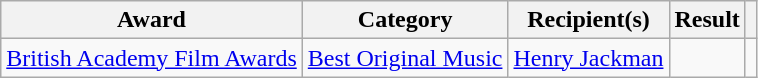<table class="wikitable" width="">
<tr>
<th>Award</th>
<th>Category</th>
<th>Recipient(s)</th>
<th>Result</th>
<th></th>
</tr>
<tr>
<td><a href='#'>British Academy Film Awards</a></td>
<td><a href='#'>Best Original Music</a></td>
<td><a href='#'>Henry Jackman</a></td>
<td></td>
<td></td>
</tr>
</table>
